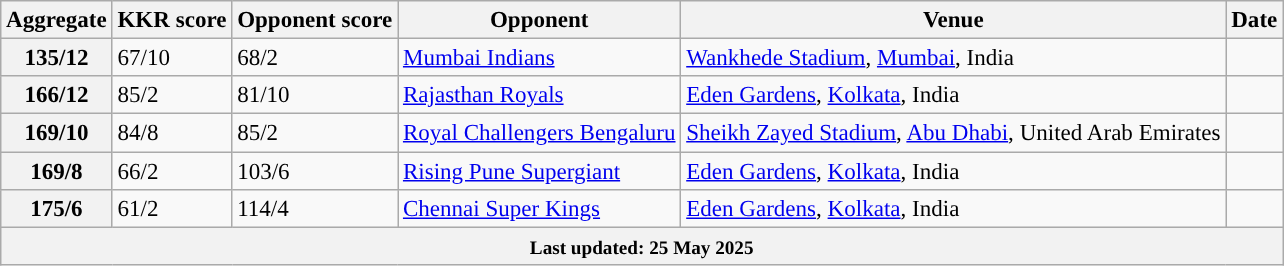<table class="wikitable" style="text-align:left;font-size:96%;">
<tr>
<th><strong>Aggregate</strong></th>
<th><strong>KKR score</strong></th>
<th><strong>Opponent score</strong></th>
<th><strong>Opponent</strong></th>
<th><strong>Venue</strong></th>
<th><strong>Date</strong></th>
</tr>
<tr>
<th>135/12</th>
<td>67/10</td>
<td>68/2</td>
<td><a href='#'>Mumbai Indians</a></td>
<td><a href='#'>Wankhede Stadium</a>, <a href='#'>Mumbai</a>, India</td>
<td></td>
</tr>
<tr>
<th>166/12</th>
<td>85/2</td>
<td>81/10</td>
<td><a href='#'>Rajasthan Royals</a></td>
<td><a href='#'>Eden Gardens</a>, <a href='#'>Kolkata</a>, India</td>
<td></td>
</tr>
<tr>
<th>169/10</th>
<td>84/8</td>
<td>85/2</td>
<td><a href='#'>Royal Challengers Bengaluru</a></td>
<td><a href='#'>Sheikh Zayed Stadium</a>, <a href='#'>Abu Dhabi</a>, United Arab Emirates</td>
<td></td>
</tr>
<tr>
<th>169/8</th>
<td>66/2</td>
<td>103/6</td>
<td><a href='#'>Rising Pune Supergiant</a></td>
<td><a href='#'>Eden Gardens</a>, <a href='#'>Kolkata</a>, India</td>
<td></td>
</tr>
<tr>
<th>175/6</th>
<td>61/2</td>
<td>114/4</td>
<td><a href='#'>Chennai Super Kings</a></td>
<td><a href='#'>Eden Gardens</a>, <a href='#'>Kolkata</a>, India</td>
<td></td>
</tr>
<tr class=sortbottom>
<th colspan="6"><small>Last updated: 25 May 2025</small></th>
</tr>
</table>
